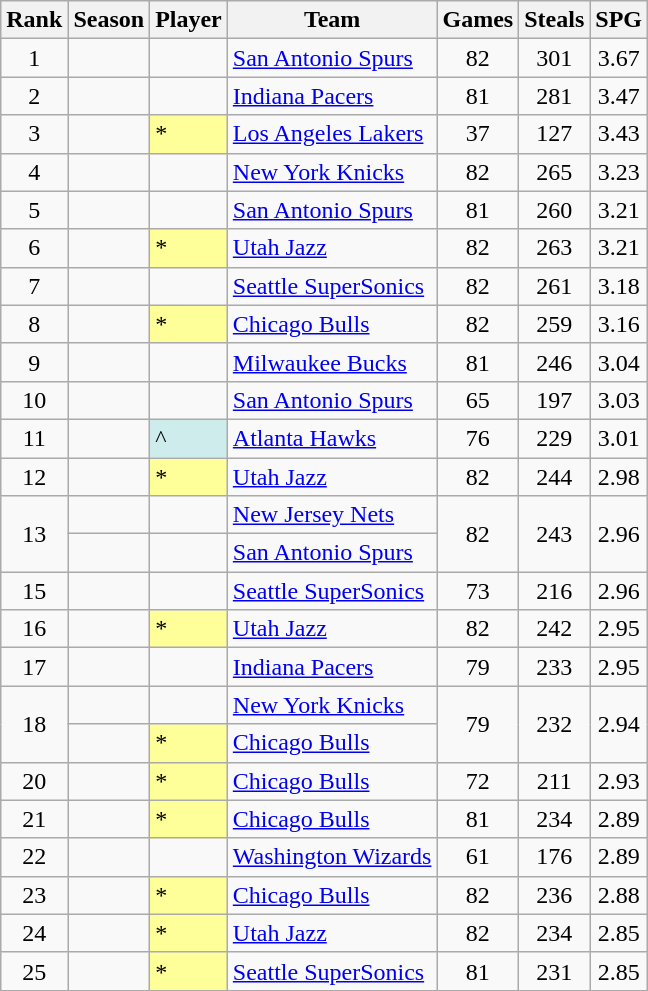<table class="wikitable sortable">
<tr>
<th>Rank</th>
<th>Season</th>
<th>Player</th>
<th>Team</th>
<th>Games</th>
<th>Steals</th>
<th>SPG</th>
</tr>
<tr>
<td align=center>1</td>
<td align=center></td>
<td></td>
<td><a href='#'>San Antonio Spurs</a></td>
<td align=center>82</td>
<td align=center>301</td>
<td align=center>3.67</td>
</tr>
<tr>
<td align=center>2</td>
<td align=center></td>
<td></td>
<td><a href='#'>Indiana Pacers</a></td>
<td align=center>81</td>
<td align=center>281</td>
<td align=center>3.47</td>
</tr>
<tr>
<td align=center>3</td>
<td align=center></td>
<td bgcolor="FFFF99">*</td>
<td><a href='#'>Los Angeles Lakers</a></td>
<td align=center>37</td>
<td align=center>127</td>
<td align=center>3.43</td>
</tr>
<tr>
<td align=center>4</td>
<td align=center></td>
<td></td>
<td><a href='#'>New York Knicks</a></td>
<td align=center>82</td>
<td align=center>265</td>
<td align=center>3.23</td>
</tr>
<tr>
<td align=center>5</td>
<td align=center></td>
<td></td>
<td><a href='#'>San Antonio Spurs</a></td>
<td align=center>81</td>
<td align=center>260</td>
<td align=center>3.21</td>
</tr>
<tr>
<td align=center>6</td>
<td align=center></td>
<td bgcolor="FFFF99">*</td>
<td><a href='#'>Utah Jazz</a></td>
<td align=center>82</td>
<td align=center>263</td>
<td align=center>3.21</td>
</tr>
<tr>
<td align=center>7</td>
<td align=center></td>
<td></td>
<td><a href='#'>Seattle SuperSonics</a></td>
<td align=center>82</td>
<td align=center>261</td>
<td align=center>3.18</td>
</tr>
<tr>
<td align=center>8</td>
<td align=center></td>
<td bgcolor="FFFF99">*</td>
<td><a href='#'>Chicago Bulls</a></td>
<td align=center>82</td>
<td align=center>259</td>
<td align=center>3.16</td>
</tr>
<tr>
<td align=center>9</td>
<td align=center></td>
<td></td>
<td><a href='#'>Milwaukee Bucks</a></td>
<td align=center>81</td>
<td align=center>246</td>
<td align=center>3.04</td>
</tr>
<tr>
<td align=center>10</td>
<td align=center></td>
<td></td>
<td><a href='#'>San Antonio Spurs</a></td>
<td align=center>65</td>
<td align=center>197</td>
<td align=center>3.03</td>
</tr>
<tr>
<td align=center>11</td>
<td align=center></td>
<td bgcolor="CFECEC">^</td>
<td><a href='#'>Atlanta Hawks</a></td>
<td align=center>76</td>
<td align=center>229</td>
<td align=center>3.01</td>
</tr>
<tr>
<td align=center>12</td>
<td align=center></td>
<td bgcolor="FFFF99">*</td>
<td><a href='#'>Utah Jazz</a></td>
<td align=center>82</td>
<td align=center>244</td>
<td align=center>2.98</td>
</tr>
<tr>
<td align=center rowspan=2>13</td>
<td align=center></td>
<td></td>
<td><a href='#'>New Jersey Nets</a></td>
<td align=center rowspan=2>82</td>
<td align=center rowspan=2>243</td>
<td align=center rowspan=2>2.96</td>
</tr>
<tr>
<td align=center></td>
<td></td>
<td><a href='#'>San Antonio Spurs</a></td>
</tr>
<tr>
<td align=center>15</td>
<td align=center></td>
<td></td>
<td><a href='#'>Seattle SuperSonics</a></td>
<td align=center>73</td>
<td align=center>216</td>
<td align=center>2.96</td>
</tr>
<tr>
<td align=center>16</td>
<td align=center></td>
<td bgcolor="FFFF99">*</td>
<td><a href='#'>Utah Jazz</a></td>
<td align=center>82</td>
<td align=center>242</td>
<td align=center>2.95</td>
</tr>
<tr>
<td align=center>17</td>
<td align=center></td>
<td></td>
<td><a href='#'>Indiana Pacers</a></td>
<td align=center>79</td>
<td align=center>233</td>
<td align=center>2.95</td>
</tr>
<tr>
<td align=center rowspan=2>18</td>
<td align=center></td>
<td></td>
<td><a href='#'>New York Knicks</a></td>
<td align=center rowspan=2>79</td>
<td align=center rowspan=2>232</td>
<td align=center rowspan=2>2.94</td>
</tr>
<tr>
<td align=center></td>
<td bgcolor="FFFF99">*</td>
<td><a href='#'>Chicago Bulls</a></td>
</tr>
<tr>
<td align=center>20</td>
<td align=center></td>
<td bgcolor="FFFF99">*</td>
<td><a href='#'>Chicago Bulls</a></td>
<td align=center>72</td>
<td align=center>211</td>
<td align=center>2.93</td>
</tr>
<tr>
<td align=center>21</td>
<td align=center></td>
<td bgcolor="FFFF99">*</td>
<td><a href='#'>Chicago Bulls</a></td>
<td align=center>81</td>
<td align=center>234</td>
<td align=center>2.89</td>
</tr>
<tr>
<td align=center>22</td>
<td align=center></td>
<td></td>
<td><a href='#'>Washington Wizards</a></td>
<td align=center>61</td>
<td align=center>176</td>
<td align=center>2.89</td>
</tr>
<tr>
<td align=center>23</td>
<td align=center></td>
<td bgcolor="FFFF99">*</td>
<td><a href='#'>Chicago Bulls</a></td>
<td align=center>82</td>
<td align=center>236</td>
<td align=center>2.88</td>
</tr>
<tr>
<td align=center>24</td>
<td align=center></td>
<td bgcolor="FFFF99">*</td>
<td><a href='#'>Utah Jazz</a></td>
<td align=center>82</td>
<td align=center>234</td>
<td align=center>2.85</td>
</tr>
<tr>
<td align=center>25</td>
<td align=center></td>
<td bgcolor="FFFF99">*</td>
<td><a href='#'>Seattle SuperSonics</a></td>
<td align=center>81</td>
<td align=center>231</td>
<td align=center>2.85</td>
</tr>
</table>
